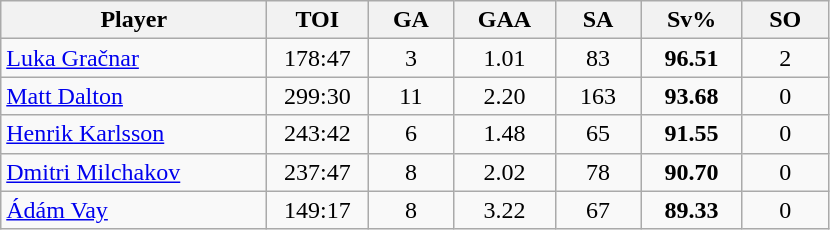<table class="wikitable sortable" style="text-align:center;">
<tr>
<th style="width:170px;">Player</th>
<th style="width:60px;">TOI</th>
<th style="width:50px;">GA</th>
<th style="width:60px;">GAA</th>
<th style="width:50px;">SA</th>
<th style="width:60px;">Sv%</th>
<th style="width:50px;">SO</th>
</tr>
<tr>
<td style="text-align:left;"> <a href='#'>Luka Gračnar</a></td>
<td>178:47</td>
<td>3</td>
<td>1.01</td>
<td>83</td>
<td><strong>96.51</strong></td>
<td>2</td>
</tr>
<tr>
<td style="text-align:left;"> <a href='#'>Matt Dalton</a></td>
<td>299:30</td>
<td>11</td>
<td>2.20</td>
<td>163</td>
<td><strong>93.68</strong></td>
<td>0</td>
</tr>
<tr>
<td style="text-align:left;"> <a href='#'>Henrik Karlsson</a></td>
<td>243:42</td>
<td>6</td>
<td>1.48</td>
<td>65</td>
<td><strong>91.55</strong></td>
<td>0</td>
</tr>
<tr>
<td style="text-align:left;"> <a href='#'>Dmitri Milchakov</a></td>
<td>237:47</td>
<td>8</td>
<td>2.02</td>
<td>78</td>
<td><strong>90.70</strong></td>
<td>0</td>
</tr>
<tr>
<td style="text-align:left;"> <a href='#'>Ádám Vay</a></td>
<td>149:17</td>
<td>8</td>
<td>3.22</td>
<td>67</td>
<td><strong>89.33</strong></td>
<td>0</td>
</tr>
</table>
